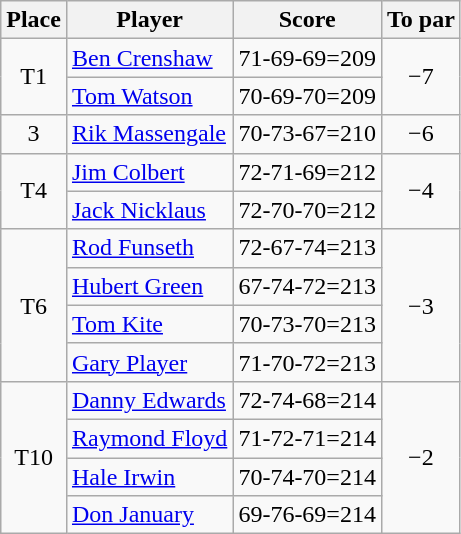<table class="wikitable">
<tr>
<th>Place</th>
<th>Player</th>
<th>Score</th>
<th>To par</th>
</tr>
<tr>
<td rowspan=2 align="center">T1</td>
<td> <a href='#'>Ben Crenshaw</a></td>
<td>71-69-69=209</td>
<td rowspan=2 align="center">−7</td>
</tr>
<tr>
<td> <a href='#'>Tom Watson</a></td>
<td>70-69-70=209</td>
</tr>
<tr>
<td align="center">3</td>
<td> <a href='#'>Rik Massengale</a></td>
<td>70-73-67=210</td>
<td align="center">−6</td>
</tr>
<tr>
<td rowspan=2 align="center">T4</td>
<td> <a href='#'>Jim Colbert</a></td>
<td>72-71-69=212</td>
<td rowspan=2 align="center">−4</td>
</tr>
<tr>
<td> <a href='#'>Jack Nicklaus</a></td>
<td>72-70-70=212</td>
</tr>
<tr>
<td rowspan=4 align="center">T6</td>
<td> <a href='#'>Rod Funseth</a></td>
<td>72-67-74=213</td>
<td rowspan=4 align="center">−3</td>
</tr>
<tr>
<td> <a href='#'>Hubert Green</a></td>
<td>67-74-72=213</td>
</tr>
<tr>
<td> <a href='#'>Tom Kite</a></td>
<td>70-73-70=213</td>
</tr>
<tr>
<td> <a href='#'>Gary Player</a></td>
<td>71-70-72=213</td>
</tr>
<tr>
<td rowspan=4 align="center">T10</td>
<td> <a href='#'>Danny Edwards</a></td>
<td>72-74-68=214</td>
<td rowspan=4 align="center">−2</td>
</tr>
<tr>
<td> <a href='#'>Raymond Floyd</a></td>
<td>71-72-71=214</td>
</tr>
<tr>
<td> <a href='#'>Hale Irwin</a></td>
<td>70-74-70=214</td>
</tr>
<tr>
<td> <a href='#'>Don January</a></td>
<td>69-76-69=214</td>
</tr>
</table>
